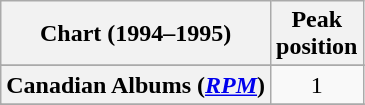<table class="wikitable sortable plainrowheaders" style="text-align:center">
<tr>
<th scope="col">Chart (1994–1995)</th>
<th scope="col">Peak<br>position</th>
</tr>
<tr>
</tr>
<tr>
<th scope="row">Canadian Albums (<em><a href='#'>RPM</a></em>)</th>
<td>1</td>
</tr>
<tr>
</tr>
<tr>
</tr>
<tr>
</tr>
<tr>
</tr>
<tr>
</tr>
</table>
